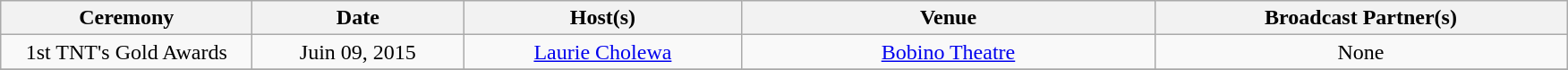<table class="sortable wikitable" style="text-align: center">
<tr>
<th data-sort-type="number" style="width:180px;">Ceremony</th>
<th style="width:150px;">Date</th>
<th style="width:200px;">Host(s)</th>
<th style="width:300px;">Venue</th>
<th style="width:300px;">Broadcast Partner(s)</th>
</tr>
<tr>
<td>1st TNT's Gold Awards</td>
<td>Juin 09, 2015</td>
<td><a href='#'>Laurie Cholewa</a></td>
<td><a href='#'>Bobino Theatre</a></td>
<td>None</td>
</tr>
<tr>
</tr>
</table>
